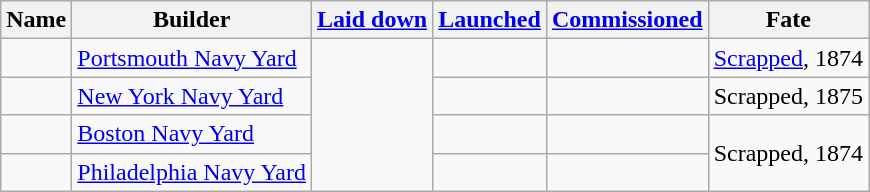<table class="wikitable ">
<tr>
<th scope="col">Name</th>
<th scope="col">Builder</th>
<th scope="col"><a href='#'>Laid down</a></th>
<th scope="col"><a href='#'>Launched</a></th>
<th scope="col"><a href='#'>Commissioned</a></th>
<th scope="col">Fate</th>
</tr>
<tr>
<td scope="row"></td>
<td><a href='#'>Portsmouth Navy Yard</a></td>
<td rowspan="4"></td>
<td></td>
<td></td>
<td><a href='#'>Scrapped</a>, 1874</td>
</tr>
<tr>
<td scope="row"></td>
<td><a href='#'>New York Navy Yard</a></td>
<td></td>
<td></td>
<td>Scrapped, 1875</td>
</tr>
<tr>
<td scope="row"></td>
<td><a href='#'>Boston Navy Yard</a></td>
<td></td>
<td></td>
<td rowspan="2">Scrapped, 1874</td>
</tr>
<tr>
<td scope="row"></td>
<td><a href='#'>Philadelphia Navy Yard</a></td>
<td></td>
<td></td>
</tr>
</table>
